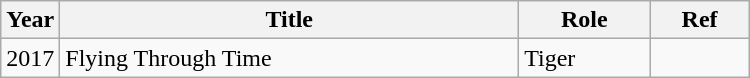<table class="wikitable" style="width:500px">
<tr>
<th width=10>Year</th>
<th>Title</th>
<th>Role</th>
<th>Ref</th>
</tr>
<tr>
<td>2017</td>
<td>Flying Through Time</td>
<td>Tiger</td>
<td></td>
</tr>
</table>
